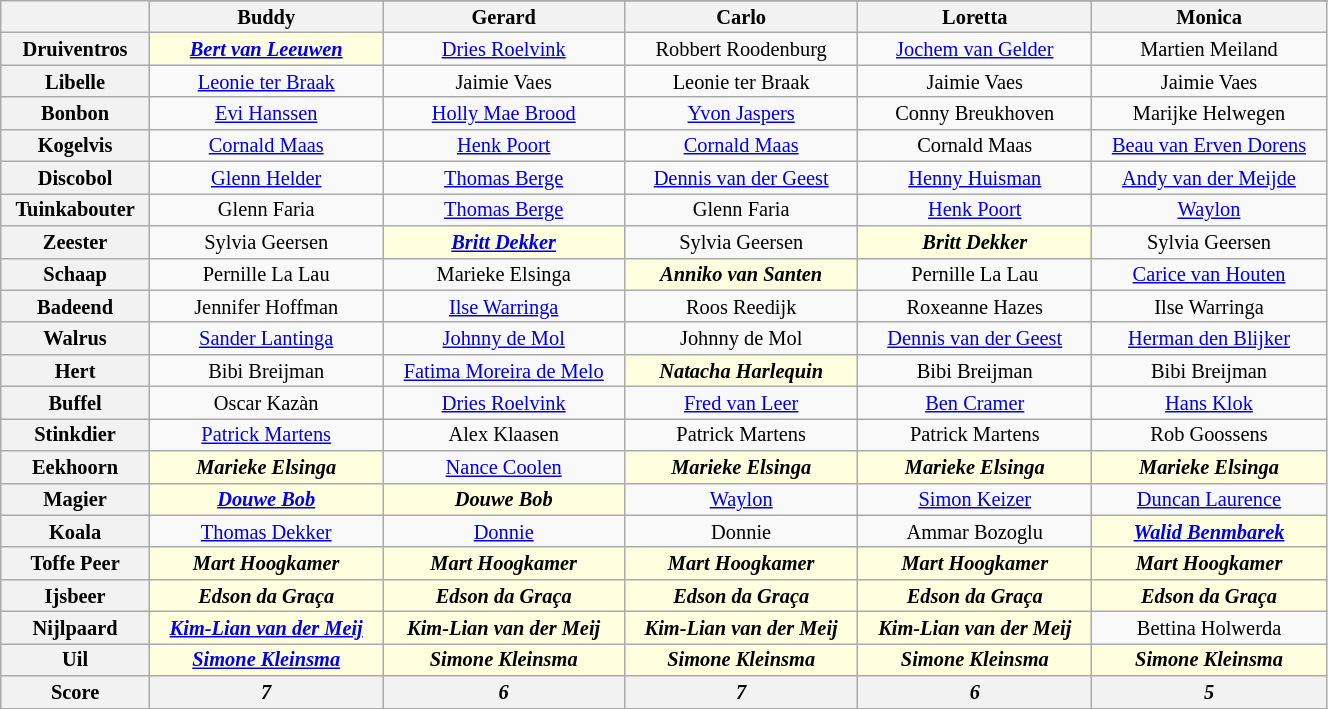<table class="wikitable" style="text-align:center; font-size:85%; line-height:15px; width:70%">
<tr>
<th rowspan="2"></th>
</tr>
<tr>
<th>Buddy</th>
<th>Gerard</th>
<th>Carlo</th>
<th>Loretta</th>
<th>Monica</th>
</tr>
<tr>
<th>Druiventros</th>
<td bgcolor="lightyellow"><strong><em><a href='#'>Bert van Leeuwen</a></em></strong></td>
<td><a href='#'>Dries Roelvink</a></td>
<td>Robbert Roodenburg</td>
<td><a href='#'>Jochem van Gelder</a></td>
<td>Martien Meiland</td>
</tr>
<tr>
<th>Libelle</th>
<td><a href='#'>Leonie ter Braak</a></td>
<td>Jaimie Vaes</td>
<td>Leonie ter Braak</td>
<td>Jaimie Vaes</td>
<td>Jaimie Vaes</td>
</tr>
<tr>
<th>Bonbon</th>
<td><a href='#'>Evi Hanssen</a></td>
<td><a href='#'>Holly Mae Brood</a></td>
<td><a href='#'>Yvon Jaspers</a></td>
<td>Conny Breukhoven</td>
<td>Marijke Helwegen</td>
</tr>
<tr>
<th>Kogelvis</th>
<td><a href='#'>Cornald Maas</a></td>
<td><a href='#'>Henk Poort</a></td>
<td><a href='#'>Cornald Maas</a></td>
<td>Cornald Maas</td>
<td><a href='#'>Beau van Erven Dorens</a></td>
</tr>
<tr>
<th>Discobol</th>
<td><a href='#'>Glenn Helder</a></td>
<td><a href='#'>Thomas Berge</a></td>
<td><a href='#'>Dennis van der Geest</a></td>
<td><a href='#'>Henny Huisman</a></td>
<td><a href='#'>Andy van der Meijde</a></td>
</tr>
<tr>
<th>Tuinkabouter</th>
<td>Glenn Faria</td>
<td><a href='#'>Thomas Berge</a></td>
<td>Glenn Faria</td>
<td><a href='#'>Henk Poort</a></td>
<td><a href='#'>Waylon</a></td>
</tr>
<tr>
<th>Zeester</th>
<td>Sylvia Geersen</td>
<td bgcolor="lightyellow"><strong><em><a href='#'>Britt Dekker</a></em></strong></td>
<td>Sylvia Geersen</td>
<td bgcolor="lightyellow"><strong><em>Britt Dekker</em></strong></td>
<td>Sylvia Geersen</td>
</tr>
<tr>
<th>Schaap</th>
<td>Pernille La Lau</td>
<td>Marieke Elsinga</td>
<td bgcolor="lightyellow"><strong><em>Anniko van Santen</em></strong></td>
<td>Pernille La Lau</td>
<td><a href='#'>Carice van Houten</a></td>
</tr>
<tr>
<th>Badeend</th>
<td>Jennifer Hoffman</td>
<td><a href='#'>Ilse Warringa</a></td>
<td>Roos Reedijk</td>
<td>Roxeanne Hazes</td>
<td>Ilse Warringa</td>
</tr>
<tr>
<th>Walrus</th>
<td><a href='#'>Sander Lantinga</a></td>
<td><a href='#'>Johnny de Mol</a></td>
<td>Johnny de Mol</td>
<td><a href='#'>Dennis van der Geest</a></td>
<td><a href='#'>Herman den Blijker</a></td>
</tr>
<tr>
<th>Hert</th>
<td>Bibi Breijman</td>
<td><a href='#'>Fatima Moreira de Melo</a></td>
<td bgcolor="lightyellow"><strong><em>Natacha Harlequin</em></strong></td>
<td>Bibi Breijman</td>
<td>Bibi Breijman</td>
</tr>
<tr>
<th>Buffel</th>
<td>Oscar Kazàn</td>
<td><a href='#'>Dries Roelvink</a></td>
<td><a href='#'>Fred van Leer</a></td>
<td><a href='#'>Ben Cramer</a></td>
<td><a href='#'>Hans Klok</a></td>
</tr>
<tr>
<th>Stinkdier</th>
<td><a href='#'>Patrick Martens</a></td>
<td>Alex Klaasen</td>
<td>Patrick Martens</td>
<td>Patrick Martens</td>
<td>Rob Goossens</td>
</tr>
<tr>
<th>Eekhoorn</th>
<td bgcolor="lightyellow"><strong><em>Marieke Elsinga</em></strong></td>
<td><a href='#'>Nance Coolen</a></td>
<td bgcolor="lightyellow"><strong><em>Marieke Elsinga</em></strong></td>
<td bgcolor="lightyellow"><strong><em>Marieke Elsinga</em></strong></td>
<td bgcolor="lightyellow"><strong><em>Marieke Elsinga</em></strong></td>
</tr>
<tr>
<th>Magier</th>
<td bgcolor="lightyellow"><strong><em> <a href='#'>Douwe Bob</a></em></strong></td>
<td bgcolor="lightyellow"><strong><em>Douwe Bob</em></strong></td>
<td><a href='#'>Waylon</a></td>
<td><a href='#'>Simon Keizer</a></td>
<td><a href='#'>Duncan Laurence</a></td>
</tr>
<tr>
<th>Koala</th>
<td><a href='#'>Thomas Dekker</a></td>
<td><a href='#'>Donnie</a></td>
<td>Donnie</td>
<td>Ammar Bozoglu</td>
<td bgcolor="lightyellow"><strong><em><a href='#'>Walid Benmbarek</a></em></strong></td>
</tr>
<tr>
<th>Toffe Peer</th>
<td bgcolor="lightyellow"><strong><em>Mart Hoogkamer</em></strong></td>
<td bgcolor="lightyellow"><strong><em> Mart Hoogkamer</em></strong></td>
<td bgcolor="lightyellow"><strong><em>Mart Hoogkamer</em></strong></td>
<td bgcolor="lightyellow"><strong><em> Mart Hoogkamer</em></strong></td>
<td bgcolor="lightyellow"><strong><em>Mart Hoogkamer</em></strong></td>
</tr>
<tr>
<th>Ijsbeer</th>
<td bgcolor="lightyellow"><strong><em>Edson da Graça</em></strong></td>
<td bgcolor="lightyellow"><strong><em>Edson da Graça</em></strong></td>
<td bgcolor="lightyellow"><strong><em>Edson da Graça</em></strong></td>
<td bgcolor="lightyellow"><strong><em>Edson da Graça</em></strong></td>
<td bgcolor="lightyellow"><strong><em>Edson da Graça</em></strong></td>
</tr>
<tr>
<th>Nijlpaard</th>
<td bgcolor="lightyellow"><strong><em><a href='#'>Kim-Lian van der Meij</a></em></strong></td>
<td bgcolor="lightyellow"><strong><em>Kim-Lian van der Meij</em></strong></td>
<td bgcolor="lightyellow"><strong><em>Kim-Lian van der Meij</em></strong></td>
<td bgcolor="lightyellow"><strong><em>Kim-Lian van der Meij</em></strong></td>
<td>Bettina Holwerda</td>
</tr>
<tr>
<th>Uil</th>
<td bgcolor="lightyellow"><strong><em><a href='#'>Simone Kleinsma</a></em></strong></td>
<td bgcolor="lightyellow"><strong><em>Simone Kleinsma</em></strong></td>
<td bgcolor="lightyellow"><strong><em>Simone Kleinsma</em></strong></td>
<td bgcolor="lightyellow"><strong><em>Simone Kleinsma</em></strong></td>
<td bgcolor="lightyellow"><strong><em>Simone Kleinsma</em></strong></td>
</tr>
<tr>
<th>Score</th>
<th><em>7</em></th>
<th><em>6</em></th>
<th><em>7</em></th>
<th><em>6</em></th>
<th><em>5</em></th>
</tr>
</table>
